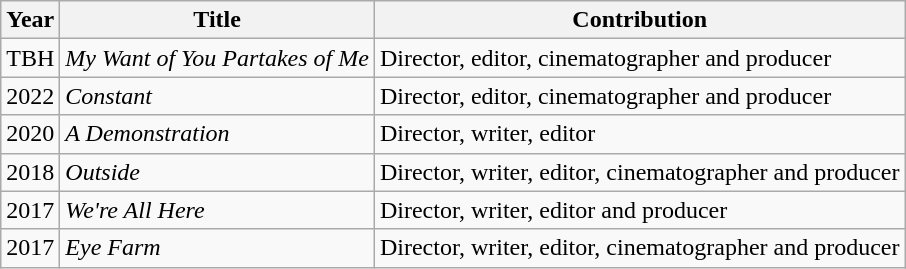<table class="wikitable sortable">
<tr>
<th>Year</th>
<th>Title</th>
<th>Contribution</th>
</tr>
<tr>
<td>TBH</td>
<td><em>My Want of You Partakes of Me</em></td>
<td>Director, editor, cinematographer and producer</td>
</tr>
<tr>
<td>2022</td>
<td><em>Constant</em></td>
<td>Director, editor, cinematographer and producer</td>
</tr>
<tr>
<td>2020</td>
<td><em>A Demonstration</em></td>
<td>Director, writer, editor</td>
</tr>
<tr>
<td>2018</td>
<td><em>Outside</em></td>
<td>Director, writer, editor, cinematographer and producer</td>
</tr>
<tr>
<td>2017</td>
<td><em>We're All Here</em></td>
<td>Director, writer, editor and producer</td>
</tr>
<tr>
<td>2017</td>
<td><em>Eye Farm</em></td>
<td>Director, writer, editor, cinematographer and producer</td>
</tr>
</table>
